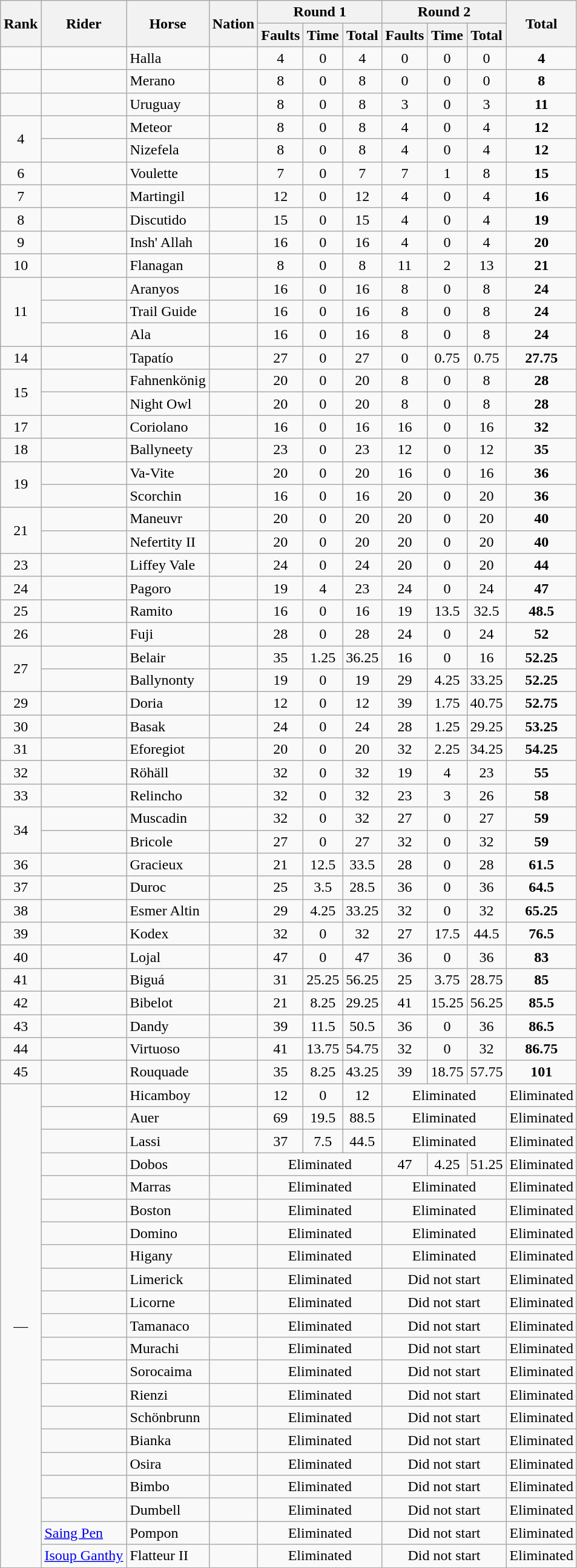<table class="wikitable sortable" style="text-align:center">
<tr>
<th rowspan=2>Rank</th>
<th rowspan=2>Rider</th>
<th rowspan=2>Horse</th>
<th rowspan=2>Nation</th>
<th colspan=3>Round 1</th>
<th colspan=3>Round 2</th>
<th rowspan=2>Total</th>
</tr>
<tr>
<th>Faults</th>
<th>Time</th>
<th>Total</th>
<th>Faults</th>
<th>Time</th>
<th>Total</th>
</tr>
<tr>
<td></td>
<td align=left></td>
<td align=left>Halla</td>
<td align=left></td>
<td>4</td>
<td>0</td>
<td>4</td>
<td>0</td>
<td>0</td>
<td>0</td>
<td><strong>4</strong></td>
</tr>
<tr>
<td></td>
<td align=left></td>
<td align=left>Merano</td>
<td align=left></td>
<td>8</td>
<td>0</td>
<td>8</td>
<td>0</td>
<td>0</td>
<td>0</td>
<td><strong>8</strong></td>
</tr>
<tr>
<td></td>
<td align=left></td>
<td align=left>Uruguay</td>
<td align=left></td>
<td>8</td>
<td>0</td>
<td>8</td>
<td>3</td>
<td>0</td>
<td>3</td>
<td><strong>11</strong></td>
</tr>
<tr>
<td rowspan=2>4</td>
<td align=left></td>
<td align=left>Meteor</td>
<td align=left></td>
<td>8</td>
<td>0</td>
<td>8</td>
<td>4</td>
<td>0</td>
<td>4</td>
<td><strong>12</strong></td>
</tr>
<tr>
<td align=left></td>
<td align=left>Nizefela</td>
<td align=left></td>
<td>8</td>
<td>0</td>
<td>8</td>
<td>4</td>
<td>0</td>
<td>4</td>
<td><strong>12</strong></td>
</tr>
<tr>
<td>6</td>
<td align=left></td>
<td align=left>Voulette</td>
<td align=left></td>
<td>7</td>
<td>0</td>
<td>7</td>
<td>7</td>
<td>1</td>
<td>8</td>
<td><strong>15</strong></td>
</tr>
<tr>
<td>7</td>
<td align=left></td>
<td align=left>Martingil</td>
<td align=left></td>
<td>12</td>
<td>0</td>
<td>12</td>
<td>4</td>
<td>0</td>
<td>4</td>
<td><strong>16</strong></td>
</tr>
<tr>
<td>8</td>
<td align=left></td>
<td align=left>Discutido</td>
<td align=left></td>
<td>15</td>
<td>0</td>
<td>15</td>
<td>4</td>
<td>0</td>
<td>4</td>
<td><strong>19</strong></td>
</tr>
<tr>
<td>9</td>
<td align=left></td>
<td align=left>Insh' Allah</td>
<td align=left></td>
<td>16</td>
<td>0</td>
<td>16</td>
<td>4</td>
<td>0</td>
<td>4</td>
<td><strong>20</strong></td>
</tr>
<tr>
<td>10</td>
<td align=left></td>
<td align=left>Flanagan</td>
<td align=left></td>
<td>8</td>
<td>0</td>
<td>8</td>
<td>11</td>
<td>2</td>
<td>13</td>
<td><strong>21</strong></td>
</tr>
<tr>
<td rowspan=3>11</td>
<td align=left></td>
<td align=left>Aranyos</td>
<td align=left></td>
<td>16</td>
<td>0</td>
<td>16</td>
<td>8</td>
<td>0</td>
<td>8</td>
<td><strong>24</strong></td>
</tr>
<tr>
<td align=left></td>
<td align=left>Trail Guide</td>
<td align=left></td>
<td>16</td>
<td>0</td>
<td>16</td>
<td>8</td>
<td>0</td>
<td>8</td>
<td><strong>24</strong></td>
</tr>
<tr>
<td align=left></td>
<td align=left>Ala</td>
<td align=left></td>
<td>16</td>
<td>0</td>
<td>16</td>
<td>8</td>
<td>0</td>
<td>8</td>
<td><strong>24</strong></td>
</tr>
<tr>
<td>14</td>
<td align=left></td>
<td align=left>Tapatío</td>
<td align=left></td>
<td>27</td>
<td>0</td>
<td>27</td>
<td>0</td>
<td>0.75</td>
<td>0.75</td>
<td><strong>27.75</strong></td>
</tr>
<tr>
<td rowspan=2>15</td>
<td align=left></td>
<td align=left>Fahnenkönig</td>
<td align=left></td>
<td>20</td>
<td>0</td>
<td>20</td>
<td>8</td>
<td>0</td>
<td>8</td>
<td><strong>28</strong></td>
</tr>
<tr>
<td align=left></td>
<td align=left>Night Owl</td>
<td align=left></td>
<td>20</td>
<td>0</td>
<td>20</td>
<td>8</td>
<td>0</td>
<td>8</td>
<td><strong>28</strong></td>
</tr>
<tr>
<td>17</td>
<td align=left></td>
<td align=left>Coriolano</td>
<td align=left></td>
<td>16</td>
<td>0</td>
<td>16</td>
<td>16</td>
<td>0</td>
<td>16</td>
<td><strong>32</strong></td>
</tr>
<tr>
<td>18</td>
<td align=left></td>
<td align=left>Ballyneety</td>
<td align=left></td>
<td>23</td>
<td>0</td>
<td>23</td>
<td>12</td>
<td>0</td>
<td>12</td>
<td><strong>35</strong></td>
</tr>
<tr>
<td rowspan=2>19</td>
<td align=left></td>
<td align=left>Va-Vite</td>
<td align=left></td>
<td>20</td>
<td>0</td>
<td>20</td>
<td>16</td>
<td>0</td>
<td>16</td>
<td><strong>36</strong></td>
</tr>
<tr>
<td align=left></td>
<td align=left>Scorchin</td>
<td align=left></td>
<td>16</td>
<td>0</td>
<td>16</td>
<td>20</td>
<td>0</td>
<td>20</td>
<td><strong>36</strong></td>
</tr>
<tr>
<td rowspan=2>21</td>
<td align=left></td>
<td align=left>Maneuvr</td>
<td align=left></td>
<td>20</td>
<td>0</td>
<td>20</td>
<td>20</td>
<td>0</td>
<td>20</td>
<td><strong>40</strong></td>
</tr>
<tr>
<td align=left></td>
<td align=left>Nefertity II</td>
<td align=left></td>
<td>20</td>
<td>0</td>
<td>20</td>
<td>20</td>
<td>0</td>
<td>20</td>
<td><strong>40</strong></td>
</tr>
<tr>
<td>23</td>
<td align=left></td>
<td align=left>Liffey Vale</td>
<td align=left></td>
<td>24</td>
<td>0</td>
<td>24</td>
<td>20</td>
<td>0</td>
<td>20</td>
<td><strong>44</strong></td>
</tr>
<tr>
<td>24</td>
<td align=left></td>
<td align=left>Pagoro</td>
<td align=left></td>
<td>19</td>
<td>4</td>
<td>23</td>
<td>24</td>
<td>0</td>
<td>24</td>
<td><strong>47</strong></td>
</tr>
<tr>
<td>25</td>
<td align=left></td>
<td align=left>Ramito</td>
<td align=left></td>
<td>16</td>
<td>0</td>
<td>16</td>
<td>19</td>
<td>13.5</td>
<td>32.5</td>
<td><strong>48.5</strong></td>
</tr>
<tr>
<td>26</td>
<td align=left></td>
<td align=left>Fuji</td>
<td align=left></td>
<td>28</td>
<td>0</td>
<td>28</td>
<td>24</td>
<td>0</td>
<td>24</td>
<td><strong>52</strong></td>
</tr>
<tr>
<td rowspan=2>27</td>
<td align=left></td>
<td align=left>Belair</td>
<td align=left></td>
<td>35</td>
<td>1.25</td>
<td>36.25</td>
<td>16</td>
<td>0</td>
<td>16</td>
<td><strong>52.25</strong></td>
</tr>
<tr>
<td align=left></td>
<td align=left>Ballynonty</td>
<td align=left></td>
<td>19</td>
<td>0</td>
<td>19</td>
<td>29</td>
<td>4.25</td>
<td>33.25</td>
<td><strong>52.25</strong></td>
</tr>
<tr>
<td>29</td>
<td align=left></td>
<td align=left>Doria</td>
<td align=left></td>
<td>12</td>
<td>0</td>
<td>12</td>
<td>39</td>
<td>1.75</td>
<td>40.75</td>
<td><strong>52.75</strong></td>
</tr>
<tr>
<td>30</td>
<td align=left></td>
<td align=left>Basak</td>
<td align=left></td>
<td>24</td>
<td>0</td>
<td>24</td>
<td>28</td>
<td>1.25</td>
<td>29.25</td>
<td><strong>53.25</strong></td>
</tr>
<tr>
<td>31</td>
<td align=left></td>
<td align=left>Eforegiot</td>
<td align=left></td>
<td>20</td>
<td>0</td>
<td>20</td>
<td>32</td>
<td>2.25</td>
<td>34.25</td>
<td><strong>54.25</strong></td>
</tr>
<tr>
<td>32</td>
<td align=left></td>
<td align=left>Röhäll</td>
<td align=left></td>
<td>32</td>
<td>0</td>
<td>32</td>
<td>19</td>
<td>4</td>
<td>23</td>
<td><strong>55</strong></td>
</tr>
<tr>
<td>33</td>
<td align=left></td>
<td align=left>Relincho</td>
<td align=left></td>
<td>32</td>
<td>0</td>
<td>32</td>
<td>23</td>
<td>3</td>
<td>26</td>
<td><strong>58</strong></td>
</tr>
<tr>
<td rowspan=2>34</td>
<td align=left></td>
<td align=left>Muscadin</td>
<td align=left></td>
<td>32</td>
<td>0</td>
<td>32</td>
<td>27</td>
<td>0</td>
<td>27</td>
<td><strong>59</strong></td>
</tr>
<tr>
<td align=left></td>
<td align=left>Bricole</td>
<td align=left></td>
<td>27</td>
<td>0</td>
<td>27</td>
<td>32</td>
<td>0</td>
<td>32</td>
<td><strong>59</strong></td>
</tr>
<tr>
<td>36</td>
<td align=left></td>
<td align=left>Gracieux</td>
<td align=left></td>
<td>21</td>
<td>12.5</td>
<td>33.5</td>
<td>28</td>
<td>0</td>
<td>28</td>
<td><strong>61.5</strong></td>
</tr>
<tr>
<td>37</td>
<td align=left></td>
<td align=left>Duroc</td>
<td align=left></td>
<td>25</td>
<td>3.5</td>
<td>28.5</td>
<td>36</td>
<td>0</td>
<td>36</td>
<td><strong>64.5</strong></td>
</tr>
<tr>
<td>38</td>
<td align=left></td>
<td align=left>Esmer Altin</td>
<td align=left></td>
<td>29</td>
<td>4.25</td>
<td>33.25</td>
<td>32</td>
<td>0</td>
<td>32</td>
<td><strong>65.25</strong></td>
</tr>
<tr>
<td>39</td>
<td align=left></td>
<td align=left>Kodex</td>
<td align=left></td>
<td>32</td>
<td>0</td>
<td>32</td>
<td>27</td>
<td>17.5</td>
<td>44.5</td>
<td><strong>76.5</strong></td>
</tr>
<tr>
<td>40</td>
<td align=left></td>
<td align=left>Lojal</td>
<td align=left></td>
<td>47</td>
<td>0</td>
<td>47</td>
<td>36</td>
<td>0</td>
<td>36</td>
<td><strong>83</strong></td>
</tr>
<tr>
<td>41</td>
<td align=left></td>
<td align=left>Biguá</td>
<td align=left></td>
<td>31</td>
<td>25.25</td>
<td>56.25</td>
<td>25</td>
<td>3.75</td>
<td>28.75</td>
<td><strong>85</strong></td>
</tr>
<tr>
<td>42</td>
<td align=left></td>
<td align=left>Bibelot</td>
<td align=left></td>
<td>21</td>
<td>8.25</td>
<td>29.25</td>
<td>41</td>
<td>15.25</td>
<td>56.25</td>
<td><strong>85.5</strong></td>
</tr>
<tr>
<td>43</td>
<td align=left></td>
<td align=left>Dandy</td>
<td align=left></td>
<td>39</td>
<td>11.5</td>
<td>50.5</td>
<td>36</td>
<td>0</td>
<td>36</td>
<td><strong>86.5</strong></td>
</tr>
<tr>
<td>44</td>
<td align=left></td>
<td align=left>Virtuoso</td>
<td align=left></td>
<td>41</td>
<td>13.75</td>
<td>54.75</td>
<td>32</td>
<td>0</td>
<td>32</td>
<td><strong>86.75</strong></td>
</tr>
<tr>
<td>45</td>
<td align=left></td>
<td align=left>Rouquade</td>
<td align=left></td>
<td>35</td>
<td>8.25</td>
<td>43.25</td>
<td>39</td>
<td>18.75</td>
<td>57.75</td>
<td><strong>101</strong></td>
</tr>
<tr>
<td rowspan=21 data-sort-value=46>—</td>
<td align=left></td>
<td align=left>Hicamboy</td>
<td align=left></td>
<td>12</td>
<td>0</td>
<td>12</td>
<td colspan=3>Eliminated</td>
<td>Eliminated</td>
</tr>
<tr>
<td align=left></td>
<td align=left>Auer</td>
<td align=left></td>
<td>69</td>
<td>19.5</td>
<td>88.5</td>
<td colspan=3>Eliminated</td>
<td>Eliminated</td>
</tr>
<tr>
<td align=left></td>
<td align=left>Lassi</td>
<td align=left></td>
<td>37</td>
<td>7.5</td>
<td>44.5</td>
<td colspan=3>Eliminated</td>
<td>Eliminated</td>
</tr>
<tr>
<td align=left></td>
<td align=left>Dobos</td>
<td align=left></td>
<td colspan=3>Eliminated</td>
<td>47</td>
<td>4.25</td>
<td>51.25</td>
<td>Eliminated</td>
</tr>
<tr>
<td align=left></td>
<td align=left>Marras</td>
<td align=left></td>
<td colspan=3>Eliminated</td>
<td colspan=3>Eliminated</td>
<td>Eliminated</td>
</tr>
<tr>
<td align=left></td>
<td align=left>Boston</td>
<td align=left></td>
<td colspan=3>Eliminated</td>
<td colspan=3>Eliminated</td>
<td>Eliminated</td>
</tr>
<tr>
<td align=left></td>
<td align=left>Domino</td>
<td align=left></td>
<td colspan=3>Eliminated</td>
<td colspan=3>Eliminated</td>
<td>Eliminated</td>
</tr>
<tr>
<td align=left></td>
<td align=left>Higany</td>
<td align=left></td>
<td colspan=3>Eliminated</td>
<td colspan=3>Eliminated</td>
<td>Eliminated</td>
</tr>
<tr>
<td align=left></td>
<td align=left>Limerick</td>
<td align=left></td>
<td colspan=3>Eliminated</td>
<td colspan=3>Did not start</td>
<td>Eliminated</td>
</tr>
<tr>
<td align=left></td>
<td align=left>Licorne</td>
<td align=left></td>
<td colspan=3>Eliminated</td>
<td colspan=3>Did not start</td>
<td>Eliminated</td>
</tr>
<tr>
<td align=left></td>
<td align=left>Tamanaco</td>
<td align=left></td>
<td colspan=3>Eliminated</td>
<td colspan=3>Did not start</td>
<td>Eliminated</td>
</tr>
<tr>
<td align=left></td>
<td align=left>Murachi</td>
<td align=left></td>
<td colspan=3>Eliminated</td>
<td colspan=3>Did not start</td>
<td>Eliminated</td>
</tr>
<tr>
<td align=left></td>
<td align=left>Sorocaima</td>
<td align=left></td>
<td colspan=3>Eliminated</td>
<td colspan=3>Did not start</td>
<td>Eliminated</td>
</tr>
<tr>
<td align=left></td>
<td align=left>Rienzi</td>
<td align=left></td>
<td colspan=3>Eliminated</td>
<td colspan=3>Did not start</td>
<td>Eliminated</td>
</tr>
<tr>
<td align=left></td>
<td align=left>Schönbrunn</td>
<td align=left></td>
<td colspan=3>Eliminated</td>
<td colspan=3>Did not start</td>
<td>Eliminated</td>
</tr>
<tr>
<td align=left></td>
<td align=left>Bianka</td>
<td align=left></td>
<td colspan=3>Eliminated</td>
<td colspan=3>Did not start</td>
<td>Eliminated</td>
</tr>
<tr>
<td align=left></td>
<td align=left>Osira</td>
<td align=left></td>
<td colspan=3>Eliminated</td>
<td colspan=3>Did not start</td>
<td>Eliminated</td>
</tr>
<tr>
<td align=left></td>
<td align=left>Bimbo</td>
<td align=left></td>
<td colspan=3>Eliminated</td>
<td colspan=3>Did not start</td>
<td>Eliminated</td>
</tr>
<tr>
<td align=left></td>
<td align=left>Dumbell</td>
<td align=left></td>
<td colspan=3>Eliminated</td>
<td colspan=3>Did not start</td>
<td>Eliminated</td>
</tr>
<tr>
<td align=left><a href='#'>Saing Pen</a></td>
<td align=left>Pompon</td>
<td align=left></td>
<td colspan=3>Eliminated</td>
<td colspan=3>Did not start</td>
<td>Eliminated</td>
</tr>
<tr>
<td align=left><a href='#'>Isoup Ganthy</a></td>
<td align=left>Flatteur II</td>
<td align=left></td>
<td colspan=3>Eliminated</td>
<td colspan=3>Did not start</td>
<td>Eliminated</td>
</tr>
</table>
